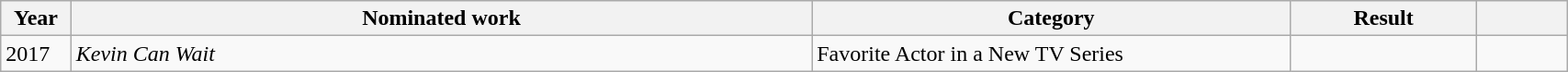<table class="wikitable plainrowheaders sortable" style="text-align:left; width:90%;">
<tr>
<th scope="col" style="width:2.8em;">Year</th>
<th scope="col" style="width:36em;">Nominated work</th>
<th scope="col" style="width:23em;">Category</th>
<th scope="col" style="width:8.5em;">Result</th>
<th scope="col" style="width:4em;"></th>
</tr>
<tr>
<td>2017</td>
<td><em>Kevin Can Wait</em></td>
<td>Favorite Actor in a New TV Series</td>
<td></td>
<td align="center"></td>
</tr>
</table>
